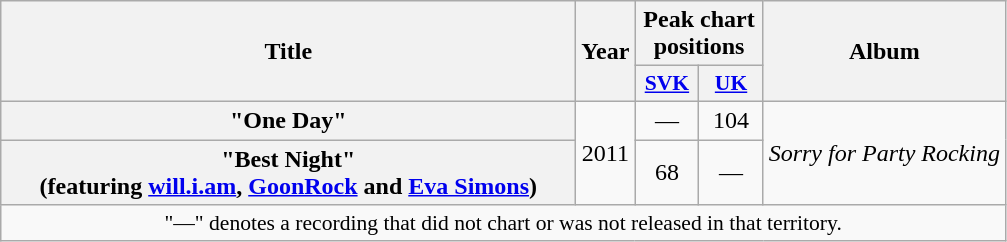<table class="wikitable plainrowheaders" style="text-align:center;" border="1">
<tr>
<th scope="col" rowspan="2" style="width:23.5em;">Title</th>
<th scope="col" rowspan="2">Year</th>
<th scope="col" colspan="2">Peak chart positions</th>
<th scope="col" rowspan="2">Album</th>
</tr>
<tr>
<th scope="col" style="width:2.5em;font-size:90%;"><a href='#'>SVK</a><br></th>
<th scope="col" style="width:2.5em;font-size:90%;"><a href='#'>UK</a><br></th>
</tr>
<tr>
<th scope="row">"One Day"</th>
<td rowspan="2">2011</td>
<td>—</td>
<td>104</td>
<td rowspan="2"><em>Sorry for Party Rocking</em></td>
</tr>
<tr>
<th scope="row">"Best Night"<br><span>(featuring <a href='#'>will.i.am</a>, <a href='#'>GoonRock</a> and <a href='#'>Eva Simons</a>)</span></th>
<td>68</td>
<td>—</td>
</tr>
<tr>
<td colspan="5" style="font-size:90%">"—" denotes a recording that did not chart or was not released in that territory.</td>
</tr>
</table>
